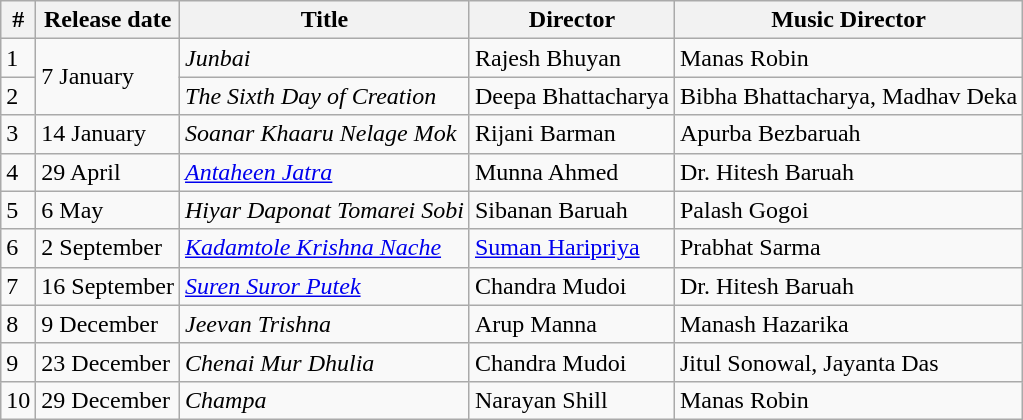<table class="wikitable" border="0">
<tr>
<th>#</th>
<th>Release date</th>
<th>Title</th>
<th>Director</th>
<th>Music Director</th>
</tr>
<tr>
<td>1</td>
<td rowspan="2">7 January</td>
<td><em>Junbai</em></td>
<td>Rajesh Bhuyan</td>
<td>Manas Robin</td>
</tr>
<tr>
<td>2</td>
<td><em>The Sixth Day of Creation</em></td>
<td>Deepa Bhattacharya</td>
<td>Bibha Bhattacharya, Madhav Deka</td>
</tr>
<tr>
<td>3</td>
<td>14 January</td>
<td><em>Soanar Khaaru Nelage Mok</em></td>
<td>Rijani Barman</td>
<td>Apurba Bezbaruah</td>
</tr>
<tr>
<td>4</td>
<td>29 April</td>
<td><em><a href='#'>Antaheen Jatra</a></em></td>
<td>Munna Ahmed</td>
<td>Dr. Hitesh Baruah</td>
</tr>
<tr>
<td>5</td>
<td>6 May</td>
<td><em>Hiyar Daponat Tomarei Sobi</em></td>
<td>Sibanan Baruah</td>
<td>Palash Gogoi</td>
</tr>
<tr>
<td>6</td>
<td>2 September</td>
<td><em><a href='#'>Kadamtole Krishna Nache</a></em></td>
<td><a href='#'>Suman Haripriya</a></td>
<td>Prabhat Sarma</td>
</tr>
<tr>
<td>7</td>
<td>16 September</td>
<td><em><a href='#'>Suren Suror Putek</a></em></td>
<td>Chandra Mudoi</td>
<td>Dr. Hitesh Baruah</td>
</tr>
<tr>
<td>8</td>
<td>9 December</td>
<td><em>Jeevan Trishna</em></td>
<td>Arup Manna</td>
<td>Manash Hazarika</td>
</tr>
<tr>
<td>9</td>
<td>23 December</td>
<td><em>Chenai Mur Dhulia</em></td>
<td>Chandra Mudoi</td>
<td>Jitul Sonowal, Jayanta Das</td>
</tr>
<tr>
<td>10</td>
<td>29 December</td>
<td><em>Champa</em></td>
<td>Narayan Shill</td>
<td>Manas Robin</td>
</tr>
</table>
